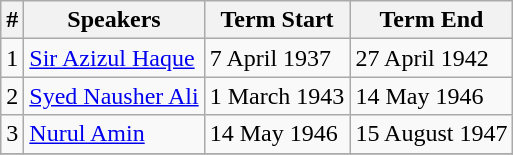<table class="wikitable sortable" style="text-align:centre;">
<tr>
<th>#</th>
<th>Speakers</th>
<th>Term Start</th>
<th>Term End</th>
</tr>
<tr>
<td>1</td>
<td><a href='#'>Sir Azizul Haque</a></td>
<td>7 April 1937</td>
<td>27 April 1942</td>
</tr>
<tr>
<td>2</td>
<td><a href='#'>Syed Nausher Ali</a></td>
<td>1 March 1943</td>
<td>14 May 1946</td>
</tr>
<tr>
<td>3</td>
<td><a href='#'>Nurul Amin</a></td>
<td>14 May 1946</td>
<td>15 August 1947</td>
</tr>
<tr>
</tr>
</table>
